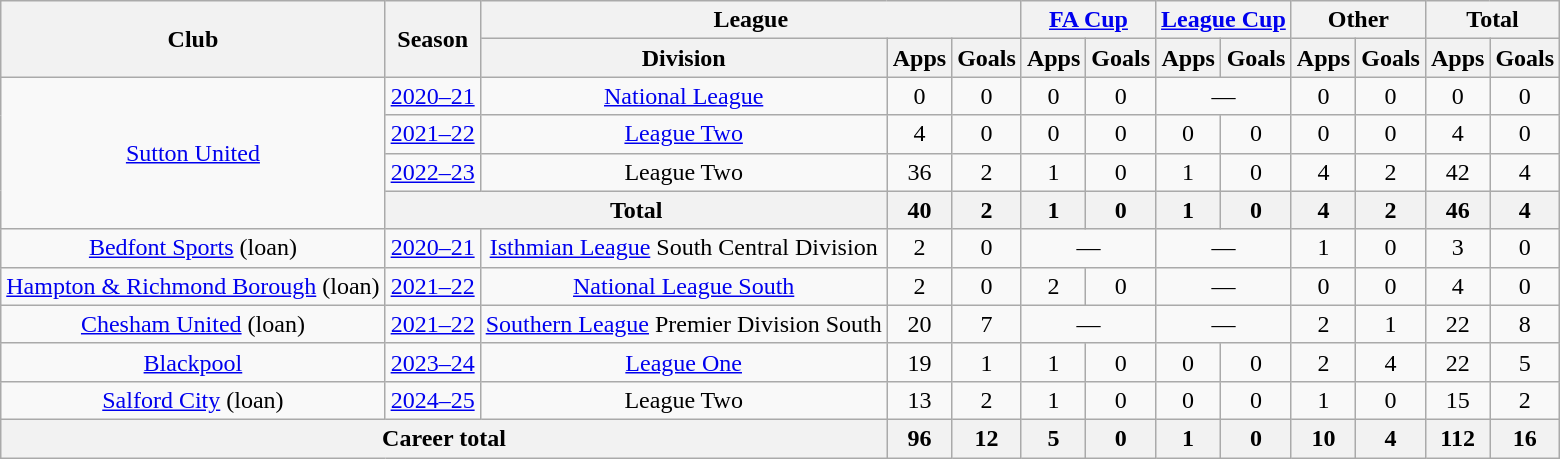<table class="wikitable" style="text-align:center">
<tr>
<th rowspan="2">Club</th>
<th rowspan="2">Season</th>
<th colspan="3">League</th>
<th colspan="2"><a href='#'>FA Cup</a></th>
<th colspan="2"><a href='#'>League Cup</a></th>
<th colspan="2">Other</th>
<th colspan="2">Total</th>
</tr>
<tr>
<th>Division</th>
<th>Apps</th>
<th>Goals</th>
<th>Apps</th>
<th>Goals</th>
<th>Apps</th>
<th>Goals</th>
<th>Apps</th>
<th>Goals</th>
<th>Apps</th>
<th>Goals</th>
</tr>
<tr>
<td rowspan="4"><a href='#'>Sutton United</a></td>
<td><a href='#'>2020–21</a></td>
<td><a href='#'>National League</a></td>
<td>0</td>
<td>0</td>
<td>0</td>
<td>0</td>
<td colspan="2">—</td>
<td>0</td>
<td>0</td>
<td>0</td>
<td>0</td>
</tr>
<tr>
<td><a href='#'>2021–22</a></td>
<td><a href='#'>League Two</a></td>
<td>4</td>
<td>0</td>
<td>0</td>
<td>0</td>
<td>0</td>
<td>0</td>
<td>0</td>
<td>0</td>
<td>4</td>
<td>0</td>
</tr>
<tr>
<td><a href='#'>2022–23</a></td>
<td>League Two</td>
<td>36</td>
<td>2</td>
<td>1</td>
<td>0</td>
<td>1</td>
<td>0</td>
<td>4</td>
<td>2</td>
<td>42</td>
<td>4</td>
</tr>
<tr>
<th colspan="2">Total</th>
<th>40</th>
<th>2</th>
<th>1</th>
<th>0</th>
<th>1</th>
<th>0</th>
<th>4</th>
<th>2</th>
<th>46</th>
<th>4</th>
</tr>
<tr>
<td><a href='#'>Bedfont Sports</a> (loan)</td>
<td><a href='#'>2020–21</a></td>
<td><a href='#'>Isthmian League</a> South Central Division</td>
<td>2</td>
<td>0</td>
<td colspan="2">—</td>
<td colspan="2">—</td>
<td>1</td>
<td>0</td>
<td>3</td>
<td>0</td>
</tr>
<tr>
<td><a href='#'>Hampton & Richmond Borough</a> (loan)</td>
<td><a href='#'>2021–22</a></td>
<td><a href='#'>National League South</a></td>
<td>2</td>
<td>0</td>
<td>2</td>
<td>0</td>
<td colspan="2">—</td>
<td>0</td>
<td>0</td>
<td>4</td>
<td>0</td>
</tr>
<tr>
<td><a href='#'>Chesham United</a> (loan)</td>
<td><a href='#'>2021–22</a></td>
<td><a href='#'>Southern League</a> Premier Division South</td>
<td>20</td>
<td>7</td>
<td colspan="2">—</td>
<td colspan="2">—</td>
<td>2</td>
<td>1</td>
<td>22</td>
<td>8</td>
</tr>
<tr>
<td><a href='#'>Blackpool</a></td>
<td><a href='#'>2023–24</a></td>
<td><a href='#'>League One</a></td>
<td>19</td>
<td>1</td>
<td>1</td>
<td>0</td>
<td>0</td>
<td>0</td>
<td>2</td>
<td>4</td>
<td>22</td>
<td>5</td>
</tr>
<tr>
<td><a href='#'>Salford City</a> (loan)</td>
<td><a href='#'>2024–25</a></td>
<td>League Two</td>
<td>13</td>
<td>2</td>
<td>1</td>
<td>0</td>
<td>0</td>
<td>0</td>
<td>1</td>
<td>0</td>
<td>15</td>
<td>2</td>
</tr>
<tr>
<th colspan="3">Career total</th>
<th>96</th>
<th>12</th>
<th>5</th>
<th>0</th>
<th>1</th>
<th>0</th>
<th>10</th>
<th>4</th>
<th>112</th>
<th>16</th>
</tr>
</table>
